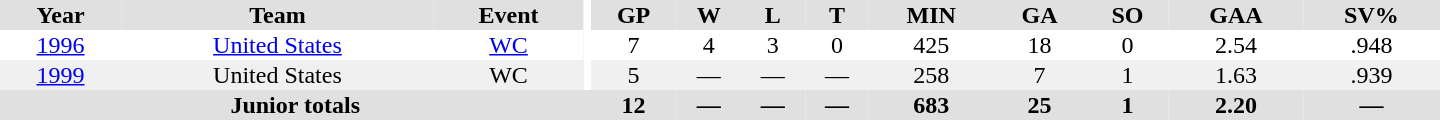<table border="0" cellpadding="1" cellspacing="0" ID="Table3" style="text-align:center; width:60em">
<tr ALIGN="center" bgcolor="#e0e0e0">
<th>Year</th>
<th>Team</th>
<th>Event</th>
<th rowspan="99" bgcolor="#ffffff"></th>
<th>GP</th>
<th>W</th>
<th>L</th>
<th>T</th>
<th>MIN</th>
<th>GA</th>
<th>SO</th>
<th>GAA</th>
<th>SV%</th>
</tr>
<tr>
<td><a href='#'>1996</a></td>
<td><a href='#'>United States</a></td>
<td><a href='#'>WC</a></td>
<td>7</td>
<td>4</td>
<td>3</td>
<td>0</td>
<td>425</td>
<td>18</td>
<td>0</td>
<td>2.54</td>
<td>.948</td>
</tr>
<tr bgcolor="#f0f0f0">
<td><a href='#'>1999</a></td>
<td>United States</td>
<td>WC</td>
<td>5</td>
<td>—</td>
<td>—</td>
<td>—</td>
<td>258</td>
<td>7</td>
<td>1</td>
<td>1.63</td>
<td>.939</td>
</tr>
<tr bgcolor="#e0e0e0">
<th colspan=4>Junior totals</th>
<th>12</th>
<th>—</th>
<th>—</th>
<th>—</th>
<th>683</th>
<th>25</th>
<th>1</th>
<th>2.20</th>
<th>—</th>
</tr>
</table>
